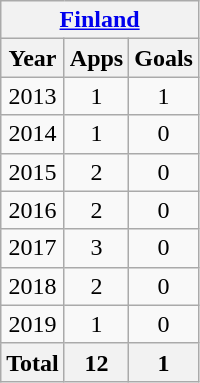<table class=wikitable style=text-align:center>
<tr>
<th colspan=4><a href='#'>Finland</a></th>
</tr>
<tr>
<th>Year</th>
<th>Apps</th>
<th>Goals</th>
</tr>
<tr>
<td>2013</td>
<td>1</td>
<td>1</td>
</tr>
<tr>
<td>2014</td>
<td>1</td>
<td>0</td>
</tr>
<tr>
<td>2015</td>
<td>2</td>
<td>0</td>
</tr>
<tr>
<td>2016</td>
<td>2</td>
<td>0</td>
</tr>
<tr>
<td>2017</td>
<td>3</td>
<td>0</td>
</tr>
<tr>
<td>2018</td>
<td>2</td>
<td>0</td>
</tr>
<tr>
<td>2019</td>
<td>1</td>
<td>0</td>
</tr>
<tr>
<th colspan=1>Total</th>
<th>12</th>
<th>1</th>
</tr>
</table>
